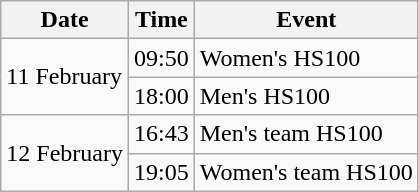<table class="wikitable">
<tr>
<th>Date</th>
<th>Time</th>
<th>Event</th>
</tr>
<tr>
<td rowspan=2>11 February</td>
<td>09:50</td>
<td>Women's HS100</td>
</tr>
<tr>
<td>18:00</td>
<td>Men's HS100</td>
</tr>
<tr>
<td rowspan=2>12 February</td>
<td>16:43</td>
<td>Men's team HS100</td>
</tr>
<tr>
<td>19:05</td>
<td>Women's team HS100</td>
</tr>
</table>
